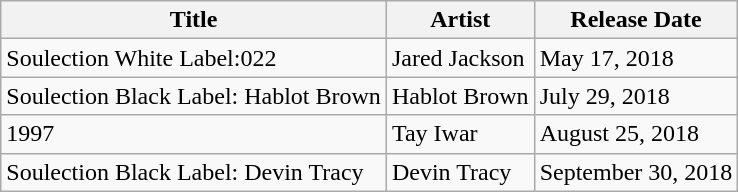<table class="wikitable">
<tr>
<th>Title</th>
<th>Artist</th>
<th>Release Date</th>
</tr>
<tr>
<td>Soulection White Label:022</td>
<td>Jared Jackson</td>
<td>May 17, 2018</td>
</tr>
<tr>
<td>Soulection Black Label: Hablot Brown</td>
<td>Hablot Brown</td>
<td>July 29, 2018</td>
</tr>
<tr>
<td>1997</td>
<td>Tay Iwar</td>
<td>August 25, 2018</td>
</tr>
<tr>
<td>Soulection Black Label: Devin Tracy</td>
<td>Devin Tracy</td>
<td>September 30, 2018</td>
</tr>
</table>
